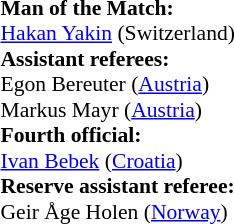<table style="width:100%; font-size:90%;">
<tr>
<td><br><strong>Man of the Match:</strong>
<br><a href='#'>Hakan Yakin</a> (Switzerland)<br><strong>Assistant referees:</strong>
<br>Egon Bereuter (<a href='#'>Austria</a>)
<br>Markus Mayr (<a href='#'>Austria</a>)
<br><strong>Fourth official:</strong>
<br><a href='#'>Ivan Bebek</a> (<a href='#'>Croatia</a>)
<br><strong>Reserve assistant referee:</strong>
<br>Geir Åge Holen (<a href='#'>Norway</a>)</td>
</tr>
</table>
